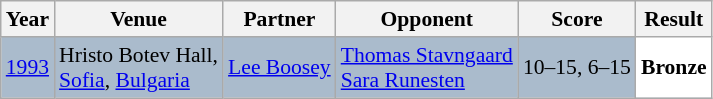<table class="sortable wikitable" style="font-size: 90%;">
<tr>
<th>Year</th>
<th>Venue</th>
<th>Partner</th>
<th>Opponent</th>
<th>Score</th>
<th>Result</th>
</tr>
<tr style="background:#AABBCC">
<td align="center"><a href='#'>1993</a></td>
<td align="left">Hristo Botev Hall,<br><a href='#'>Sofia</a>, <a href='#'>Bulgaria</a></td>
<td align="left"> <a href='#'>Lee Boosey</a></td>
<td align="left"> <a href='#'>Thomas Stavngaard</a> <br>  <a href='#'>Sara Runesten</a></td>
<td align="left">10–15, 6–15</td>
<td style="text-align:left; background:white"> <strong>Bronze</strong></td>
</tr>
</table>
